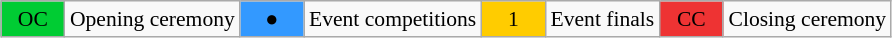<table class="wikitable" style="margin:0.5em auto; font-size:90%;position:relative;">
<tr>
<td style="width:2.5em; background:#00cc33; text-align:center">OC</td>
<td>Opening ceremony</td>
<td style="width:2.5em; background:#3399ff; text-align:center">●</td>
<td>Event competitions</td>
<td style="width:2.5em; background:#ffcc00; text-align:center">1</td>
<td>Event finals</td>
<td style="width:2.5em; background:#ee3333; text-align:center">CC</td>
<td>Closing ceremony</td>
</tr>
</table>
